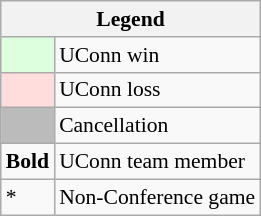<table class="wikitable" style="font-size:90%">
<tr>
<th colspan=2>Legend</th>
</tr>
<tr>
<td style="background:#ddffdd;"> </td>
<td>UConn win</td>
</tr>
<tr>
<td style="background:#ffdddd;"> </td>
<td>UConn loss</td>
</tr>
<tr>
<td style="background:#bbbbbb;"> </td>
<td>Cancellation</td>
</tr>
<tr>
<td><strong>Bold</strong></td>
<td>UConn team member</td>
</tr>
<tr>
<td>*</td>
<td>Non-Conference game</td>
</tr>
</table>
